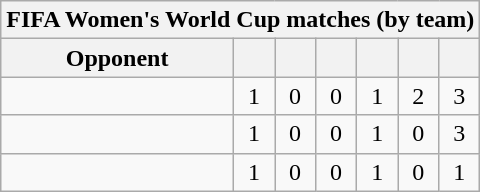<table class="wikitable sortable" style="text-align: center;">
<tr>
<th colspan=7>FIFA Women's World Cup matches (by team)</th>
</tr>
<tr>
<th>Opponent</th>
<th style="width:20px;"></th>
<th style="width:20px;"></th>
<th style="width:20px;"></th>
<th style="width:20px;"></th>
<th style="width:20px;"></th>
<th style="width:20px;"></th>
</tr>
<tr>
<td align="left"></td>
<td>1</td>
<td>0</td>
<td>0</td>
<td>1</td>
<td>2</td>
<td>3</td>
</tr>
<tr>
<td align="left"></td>
<td>1</td>
<td>0</td>
<td>0</td>
<td>1</td>
<td>0</td>
<td>3</td>
</tr>
<tr>
<td align="left"></td>
<td>1</td>
<td>0</td>
<td>0</td>
<td>1</td>
<td>0</td>
<td>1</td>
</tr>
</table>
